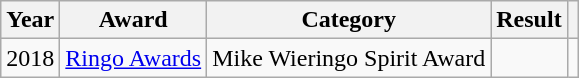<table class="wikitable" style="text-align:center;">
<tr>
<th>Year</th>
<th>Award</th>
<th>Category</th>
<th>Result</th>
<th></th>
</tr>
<tr>
<td>2018</td>
<td><a href='#'>Ringo Awards</a></td>
<td>Mike Wieringo Spirit Award</td>
<td></td>
<td></td>
</tr>
</table>
